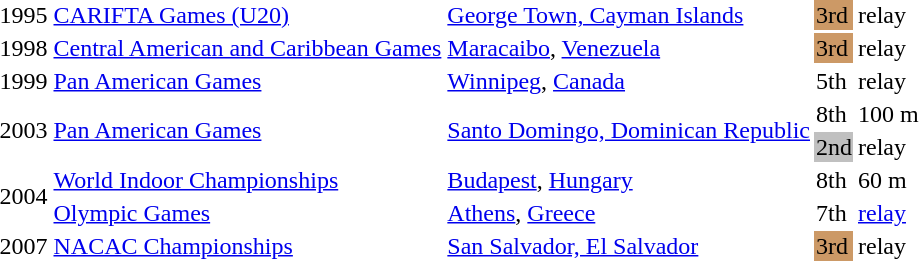<table>
<tr>
<td>1995</td>
<td><a href='#'>CARIFTA Games (U20)</a></td>
<td><a href='#'>George Town, Cayman Islands</a></td>
<td bgcolor=cc9966>3rd</td>
<td> relay</td>
</tr>
<tr>
<td>1998</td>
<td><a href='#'>Central American and Caribbean Games</a></td>
<td><a href='#'>Maracaibo</a>, <a href='#'>Venezuela</a></td>
<td bgcolor=cc9966>3rd</td>
<td> relay</td>
</tr>
<tr>
<td>1999</td>
<td><a href='#'>Pan American Games</a></td>
<td><a href='#'>Winnipeg</a>, <a href='#'>Canada</a></td>
<td>5th</td>
<td> relay</td>
</tr>
<tr>
<td rowspan=2>2003</td>
<td rowspan=2><a href='#'>Pan American Games</a></td>
<td rowspan=2><a href='#'>Santo Domingo, Dominican Republic</a></td>
<td>8th</td>
<td>100 m</td>
</tr>
<tr>
<td bgcolor="silver">2nd</td>
<td> relay</td>
</tr>
<tr>
<td rowspan=2>2004</td>
<td><a href='#'>World Indoor Championships</a></td>
<td><a href='#'>Budapest</a>, <a href='#'>Hungary</a></td>
<td>8th</td>
<td>60 m</td>
</tr>
<tr>
<td><a href='#'>Olympic Games</a></td>
<td><a href='#'>Athens</a>, <a href='#'>Greece</a></td>
<td>7th</td>
<td><a href='#'> relay</a></td>
</tr>
<tr>
<td>2007</td>
<td><a href='#'>NACAC Championships</a></td>
<td><a href='#'>San Salvador, El Salvador</a></td>
<td bgcolor="cc9966">3rd</td>
<td> relay</td>
</tr>
</table>
